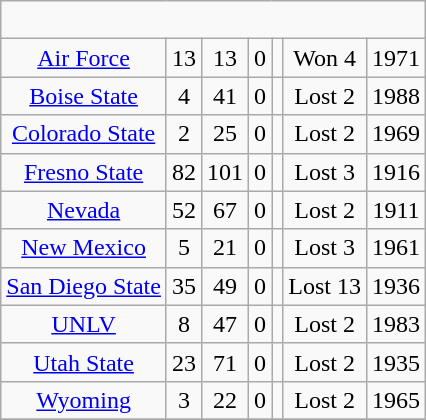<table class="wikitable" style="text-align:center;">
<tr>
<td colspan="7"><br></td>
</tr>
<tr style="text-align:center;">
<td><a href='#'>Air Force</a></td>
<td>13</td>
<td>13</td>
<td>0</td>
<td></td>
<td>Won 4</td>
<td>1971</td>
</tr>
<tr style="text-align:center;">
<td><a href='#'>Boise State</a></td>
<td>4</td>
<td>41</td>
<td>0</td>
<td></td>
<td>Lost 2</td>
<td>1988</td>
</tr>
<tr style="text-align:center;">
<td><a href='#'>Colorado State</a></td>
<td>2</td>
<td>25</td>
<td>0</td>
<td></td>
<td>Lost 2</td>
<td>1969</td>
</tr>
<tr style="text-align:center;">
<td><a href='#'>Fresno State</a></td>
<td>82</td>
<td>101</td>
<td>0</td>
<td></td>
<td>Lost 3</td>
<td>1916</td>
</tr>
<tr style="text-align:center;">
<td><a href='#'>Nevada</a></td>
<td>52</td>
<td>67</td>
<td>0</td>
<td></td>
<td>Lost 2</td>
<td>1911</td>
</tr>
<tr style="text-align:center;">
<td><a href='#'>New Mexico</a></td>
<td>5</td>
<td>21</td>
<td>0</td>
<td></td>
<td>Lost 3</td>
<td>1961</td>
</tr>
<tr style="text-align:center;">
<td><a href='#'>San Diego State</a></td>
<td>35</td>
<td>49</td>
<td>0</td>
<td></td>
<td>Lost 13</td>
<td>1936</td>
</tr>
<tr style="text-align:center;">
<td><a href='#'>UNLV</a></td>
<td>8</td>
<td>47</td>
<td>0</td>
<td></td>
<td>Lost 2</td>
<td>1983</td>
</tr>
<tr style="text-align:center;">
<td><a href='#'>Utah State</a></td>
<td>23</td>
<td>71</td>
<td>0</td>
<td></td>
<td>Lost 2</td>
<td>1935</td>
</tr>
<tr style="text-align:center;">
<td><a href='#'>Wyoming</a></td>
<td>3</td>
<td>22</td>
<td>0</td>
<td></td>
<td>Lost 2</td>
<td>1965</td>
</tr>
<tr>
</tr>
</table>
